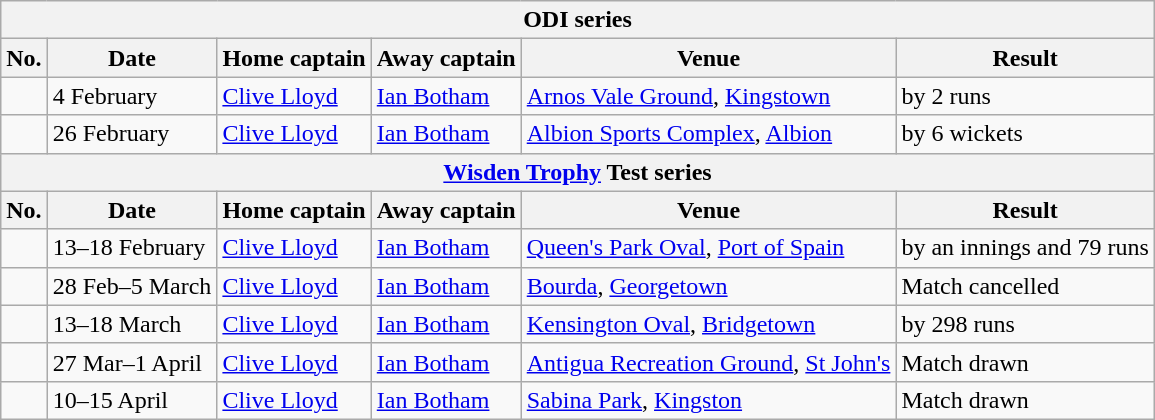<table class="wikitable">
<tr>
<th colspan="9">ODI series</th>
</tr>
<tr>
<th>No.</th>
<th>Date</th>
<th>Home captain</th>
<th>Away captain</th>
<th>Venue</th>
<th>Result</th>
</tr>
<tr>
<td></td>
<td>4 February</td>
<td><a href='#'>Clive Lloyd</a></td>
<td><a href='#'>Ian Botham</a></td>
<td><a href='#'>Arnos Vale Ground</a>, <a href='#'>Kingstown</a></td>
<td> by 2 runs</td>
</tr>
<tr>
<td></td>
<td>26 February</td>
<td><a href='#'>Clive Lloyd</a></td>
<td><a href='#'>Ian Botham</a></td>
<td><a href='#'>Albion Sports Complex</a>, <a href='#'>Albion</a></td>
<td> by 6 wickets</td>
</tr>
<tr>
<th colspan="9"><a href='#'>Wisden Trophy</a> Test series</th>
</tr>
<tr>
<th>No.</th>
<th>Date</th>
<th>Home captain</th>
<th>Away captain</th>
<th>Venue</th>
<th>Result</th>
</tr>
<tr>
<td></td>
<td>13–18 February</td>
<td><a href='#'>Clive Lloyd</a></td>
<td><a href='#'>Ian Botham</a></td>
<td><a href='#'>Queen's Park Oval</a>, <a href='#'>Port of Spain</a></td>
<td> by an innings and 79 runs</td>
</tr>
<tr>
<td></td>
<td>28 Feb–5 March</td>
<td><a href='#'>Clive Lloyd</a></td>
<td><a href='#'>Ian Botham</a></td>
<td><a href='#'>Bourda</a>, <a href='#'>Georgetown</a></td>
<td>Match cancelled</td>
</tr>
<tr>
<td></td>
<td>13–18 March</td>
<td><a href='#'>Clive Lloyd</a></td>
<td><a href='#'>Ian Botham</a></td>
<td><a href='#'>Kensington Oval</a>, <a href='#'>Bridgetown</a></td>
<td> by 298 runs</td>
</tr>
<tr>
<td></td>
<td>27 Mar–1 April</td>
<td><a href='#'>Clive Lloyd</a></td>
<td><a href='#'>Ian Botham</a></td>
<td><a href='#'>Antigua Recreation Ground</a>, <a href='#'>St John's</a></td>
<td>Match drawn</td>
</tr>
<tr>
<td></td>
<td>10–15 April</td>
<td><a href='#'>Clive Lloyd</a></td>
<td><a href='#'>Ian Botham</a></td>
<td><a href='#'>Sabina Park</a>, <a href='#'>Kingston</a></td>
<td>Match drawn</td>
</tr>
</table>
